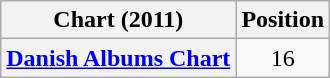<table class="wikitable sortable plainrowheaders" style="text-align:center">
<tr>
<th scope="col">Chart (2011)</th>
<th scope="col">Position</th>
</tr>
<tr>
<th scope="row"><a href='#'>Danish Albums Chart</a></th>
<td>16</td>
</tr>
</table>
